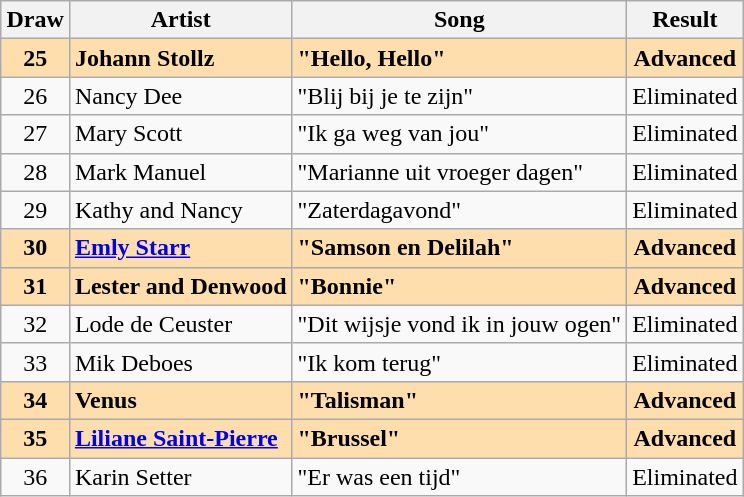<table class="sortable wikitable" style="margin: 1em auto 1em auto; text-align:center">
<tr>
<th>Draw</th>
<th>Artist</th>
<th>Song</th>
<th>Result</th>
</tr>
<tr style="font-weight:bold;background:navajowhite;">
<td>25</td>
<td align="left">Johann Stollz</td>
<td align="left">"Hello, Hello"</td>
<td>Advanced</td>
</tr>
<tr>
<td>26</td>
<td align="left">Nancy Dee</td>
<td align="left">"Blij bij je te zijn"</td>
<td>Eliminated</td>
</tr>
<tr>
<td>27</td>
<td align="left">Mary Scott</td>
<td align="left">"Ik ga weg van jou"</td>
<td>Eliminated</td>
</tr>
<tr>
<td>28</td>
<td align="left">Mark Manuel</td>
<td align="left">"Marianne uit vroeger dagen"</td>
<td>Eliminated</td>
</tr>
<tr>
<td>29</td>
<td align="left">Kathy and Nancy</td>
<td align="left">"Zaterdagavond"</td>
<td>Eliminated</td>
</tr>
<tr style="font-weight:bold;background:navajowhite;">
<td>30</td>
<td align="left"><a href='#'>Emly Starr</a></td>
<td align="left">"Samson en Delilah"</td>
<td>Advanced</td>
</tr>
<tr style="font-weight:bold;background:navajowhite;">
<td>31</td>
<td align="left">Lester and Denwood</td>
<td align="left">"Bonnie"</td>
<td>Advanced</td>
</tr>
<tr>
<td>32</td>
<td align="left">Lode de Ceuster</td>
<td align="left">"Dit wijsje vond ik in jouw ogen"</td>
<td>Eliminated</td>
</tr>
<tr>
<td>33</td>
<td align="left">Mik Deboes</td>
<td align="left">"Ik kom terug"</td>
<td>Eliminated</td>
</tr>
<tr style="font-weight:bold;background:navajowhite;">
<td>34</td>
<td align="left">Venus</td>
<td align="left">"Talisman"</td>
<td>Advanced</td>
</tr>
<tr style="font-weight:bold;background:navajowhite;">
<td>35</td>
<td align="left"><a href='#'>Liliane Saint-Pierre</a></td>
<td align="left">"Brussel"</td>
<td>Advanced</td>
</tr>
<tr>
<td>36</td>
<td align="left">Karin Setter</td>
<td align="left">"Er was een tijd"</td>
<td>Eliminated</td>
</tr>
</table>
